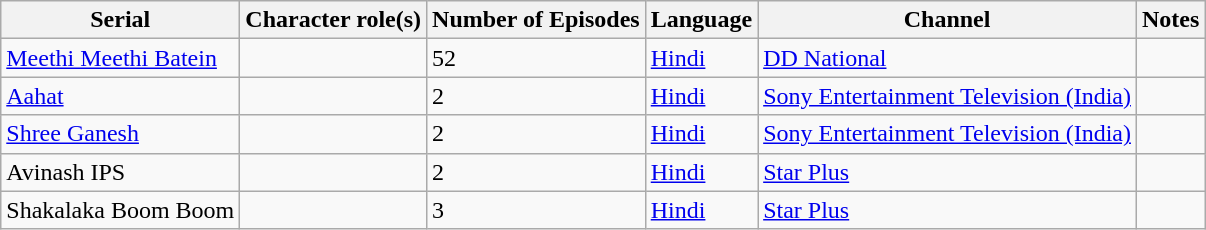<table class="wikitable">
<tr>
<th>Serial</th>
<th>Character role(s)</th>
<th>Number of Episodes</th>
<th>Language</th>
<th>Channel</th>
<th>Notes</th>
</tr>
<tr>
<td><a href='#'>Meethi Meethi Batein</a></td>
<td></td>
<td>52</td>
<td><a href='#'>Hindi</a></td>
<td><a href='#'>DD National</a></td>
<td></td>
</tr>
<tr>
<td><a href='#'>Aahat</a></td>
<td></td>
<td>2</td>
<td><a href='#'>Hindi</a></td>
<td><a href='#'>Sony Entertainment Television (India)</a></td>
<td></td>
</tr>
<tr>
<td><a href='#'>Shree Ganesh</a></td>
<td></td>
<td>2</td>
<td><a href='#'>Hindi</a></td>
<td><a href='#'>Sony Entertainment Television (India)</a></td>
<td></td>
</tr>
<tr>
<td>Avinash IPS</td>
<td></td>
<td>2</td>
<td><a href='#'>Hindi</a></td>
<td><a href='#'>Star Plus</a></td>
<td></td>
</tr>
<tr>
<td>Shakalaka Boom Boom</td>
<td></td>
<td>3</td>
<td><a href='#'>Hindi</a></td>
<td><a href='#'>Star Plus</a></td>
<td></td>
</tr>
</table>
